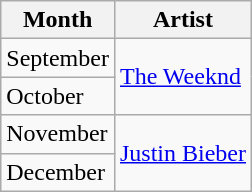<table class="wikitable sortable plainrowheaders">
<tr>
<th>Month</th>
<th>Artist</th>
</tr>
<tr>
<td>September</td>
<td rowspan="2"><a href='#'>The Weeknd</a></td>
</tr>
<tr>
<td>October</td>
</tr>
<tr>
<td>November</td>
<td rowspan="2"><a href='#'>Justin Bieber</a></td>
</tr>
<tr>
<td>December</td>
</tr>
</table>
